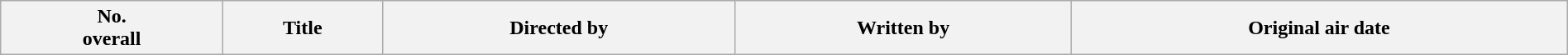<table class="wikitable plainrowheaders" style="width:100%; background:#fff;">
<tr>
<th style="background:#;">No.<br>overall</th>
<th style="background:#;">Title</th>
<th style="background:#;">Directed by</th>
<th style="background:#;">Written by</th>
<th style="background:#;">Original air date<br>





































</th>
</tr>
</table>
